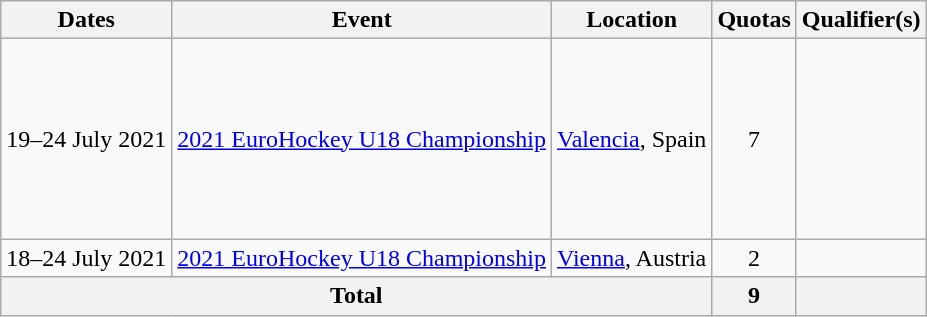<table class="wikitable">
<tr>
<th>Dates</th>
<th>Event</th>
<th>Location</th>
<th>Quotas</th>
<th>Qualifier(s)</th>
</tr>
<tr>
<td>19–24 July 2021</td>
<td><a href='#'>2021 EuroHockey U18 Championship</a></td>
<td><a href='#'>Valencia</a>, Spain</td>
<td align=center>7</td>
<td><br><br><br><br><br><s></s><br><br></td>
</tr>
<tr>
<td>18–24 July 2021</td>
<td><a href='#'>2021 EuroHockey U18 Championship</a></td>
<td><a href='#'>Vienna</a>, Austria</td>
<td align=center>2</td>
<td><br></td>
</tr>
<tr>
<th colspan=3>Total</th>
<th>9</th>
<th></th>
</tr>
</table>
